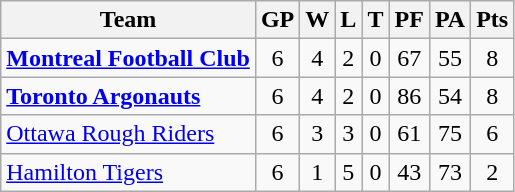<table class="wikitable">
<tr>
<th>Team</th>
<th>GP</th>
<th>W</th>
<th>L</th>
<th>T</th>
<th>PF</th>
<th>PA</th>
<th>Pts</th>
</tr>
<tr align="center">
<td align="left"><strong><a href='#'>Montreal Football Club</a></strong></td>
<td>6</td>
<td>4</td>
<td>2</td>
<td>0</td>
<td>67</td>
<td>55</td>
<td>8</td>
</tr>
<tr align="center">
<td align="left"><strong><a href='#'>Toronto Argonauts</a></strong></td>
<td>6</td>
<td>4</td>
<td>2</td>
<td>0</td>
<td>86</td>
<td>54</td>
<td>8</td>
</tr>
<tr align="center">
<td align="left"><a href='#'>Ottawa Rough Riders</a></td>
<td>6</td>
<td>3</td>
<td>3</td>
<td>0</td>
<td>61</td>
<td>75</td>
<td>6</td>
</tr>
<tr align="center">
<td align="left"><a href='#'>Hamilton Tigers</a></td>
<td>6</td>
<td>1</td>
<td>5</td>
<td>0</td>
<td>43</td>
<td>73</td>
<td>2</td>
</tr>
</table>
